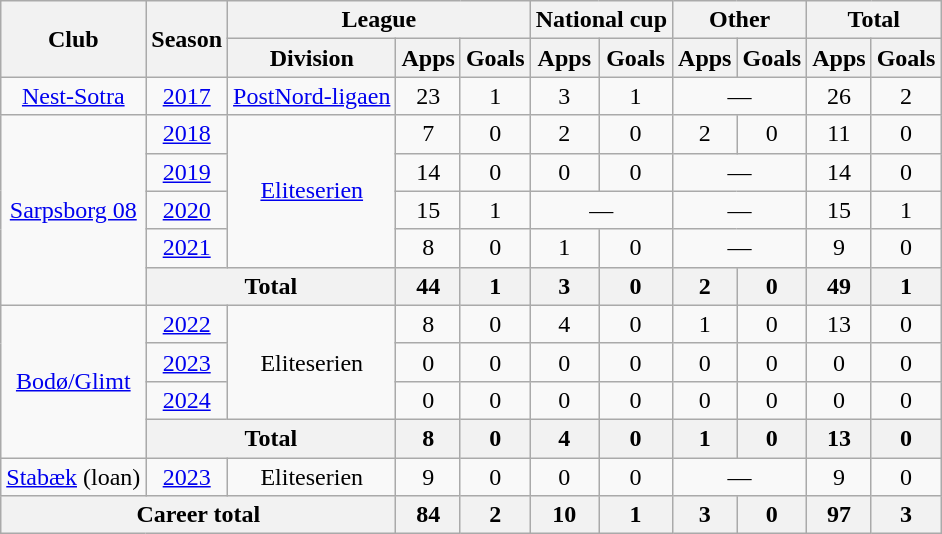<table class="wikitable" style="text-align: center;">
<tr>
<th rowspan="2">Club</th>
<th rowspan="2">Season</th>
<th colspan="3">League</th>
<th colspan="2">National cup</th>
<th colspan="2">Other</th>
<th colspan="2">Total</th>
</tr>
<tr>
<th>Division</th>
<th>Apps</th>
<th>Goals</th>
<th>Apps</th>
<th>Goals</th>
<th>Apps</th>
<th>Goals</th>
<th>Apps</th>
<th>Goals</th>
</tr>
<tr>
<td><a href='#'>Nest-Sotra</a></td>
<td><a href='#'>2017</a></td>
<td><a href='#'>PostNord-ligaen</a></td>
<td>23</td>
<td>1</td>
<td>3</td>
<td>1</td>
<td colspan="2">—</td>
<td>26</td>
<td>2</td>
</tr>
<tr>
<td rowspan="5"><a href='#'>Sarpsborg 08</a></td>
<td><a href='#'>2018</a></td>
<td rowspan="4"><a href='#'>Eliteserien</a></td>
<td>7</td>
<td>0</td>
<td>2</td>
<td>0</td>
<td>2</td>
<td>0</td>
<td>11</td>
<td>0</td>
</tr>
<tr>
<td><a href='#'>2019</a></td>
<td>14</td>
<td>0</td>
<td>0</td>
<td>0</td>
<td colspan="2">—</td>
<td>14</td>
<td>0</td>
</tr>
<tr>
<td><a href='#'>2020</a></td>
<td>15</td>
<td>1</td>
<td colspan="2">—</td>
<td colspan="2">—</td>
<td>15</td>
<td>1</td>
</tr>
<tr>
<td><a href='#'>2021</a></td>
<td>8</td>
<td>0</td>
<td>1</td>
<td>0</td>
<td colspan="2">—</td>
<td>9</td>
<td>0</td>
</tr>
<tr>
<th colspan="2">Total</th>
<th>44</th>
<th>1</th>
<th>3</th>
<th>0</th>
<th>2</th>
<th>0</th>
<th>49</th>
<th>1</th>
</tr>
<tr>
<td rowspan="4"><a href='#'>Bodø/Glimt</a></td>
<td><a href='#'>2022</a></td>
<td rowspan="3">Eliteserien</td>
<td>8</td>
<td>0</td>
<td>4</td>
<td>0</td>
<td>1</td>
<td>0</td>
<td>13</td>
<td>0</td>
</tr>
<tr>
<td><a href='#'>2023</a></td>
<td>0</td>
<td>0</td>
<td>0</td>
<td>0</td>
<td>0</td>
<td>0</td>
<td>0</td>
<td>0</td>
</tr>
<tr>
<td><a href='#'>2024</a></td>
<td>0</td>
<td>0</td>
<td>0</td>
<td>0</td>
<td>0</td>
<td>0</td>
<td>0</td>
<td>0</td>
</tr>
<tr>
<th colspan="2">Total</th>
<th>8</th>
<th>0</th>
<th>4</th>
<th>0</th>
<th>1</th>
<th>0</th>
<th>13</th>
<th>0</th>
</tr>
<tr>
<td><a href='#'>Stabæk</a> (loan)</td>
<td><a href='#'>2023</a></td>
<td>Eliteserien</td>
<td>9</td>
<td>0</td>
<td>0</td>
<td>0</td>
<td colspan="2">—</td>
<td>9</td>
<td>0</td>
</tr>
<tr>
<th colspan="3">Career total</th>
<th>84</th>
<th>2</th>
<th>10</th>
<th>1</th>
<th>3</th>
<th>0</th>
<th>97</th>
<th>3</th>
</tr>
</table>
